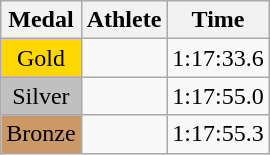<table class="wikitable">
<tr>
<th>Medal</th>
<th>Athlete</th>
<th>Time</th>
</tr>
<tr>
<td style="text-align:center;background-color:gold;">Gold</td>
<td></td>
<td>1:17:33.6</td>
</tr>
<tr>
<td style="text-align:center;background-color:silver;">Silver</td>
<td></td>
<td>1:17:55.0</td>
</tr>
<tr>
<td style="text-align:center;background-color:#CC9966;">Bronze</td>
<td></td>
<td>1:17:55.3</td>
</tr>
</table>
